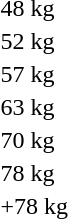<table>
<tr>
<td rowspan=2>48 kg</td>
<td rowspan=2></td>
<td rowspan=2></td>
<td></td>
</tr>
<tr>
<td></td>
</tr>
<tr>
<td rowspan=2>52 kg</td>
<td rowspan=2></td>
<td rowspan=2></td>
<td></td>
</tr>
<tr>
<td></td>
</tr>
<tr>
<td rowspan=2>57 kg</td>
<td rowspan=2></td>
<td rowspan=2></td>
<td></td>
</tr>
<tr>
<td></td>
</tr>
<tr>
<td rowspan=2>63 kg</td>
<td rowspan=2></td>
<td rowspan=2></td>
<td></td>
</tr>
<tr>
<td></td>
</tr>
<tr>
<td rowspan=2>70 kg</td>
<td rowspan=2></td>
<td rowspan=2></td>
<td></td>
</tr>
<tr>
<td></td>
</tr>
<tr>
<td rowspan=2>78 kg</td>
<td rowspan=2></td>
<td rowspan=2></td>
<td></td>
</tr>
<tr>
<td></td>
</tr>
<tr>
<td rowspan=2>+78 kg</td>
<td rowspan=2></td>
<td rowspan=2></td>
<td></td>
</tr>
<tr>
<td></td>
</tr>
</table>
